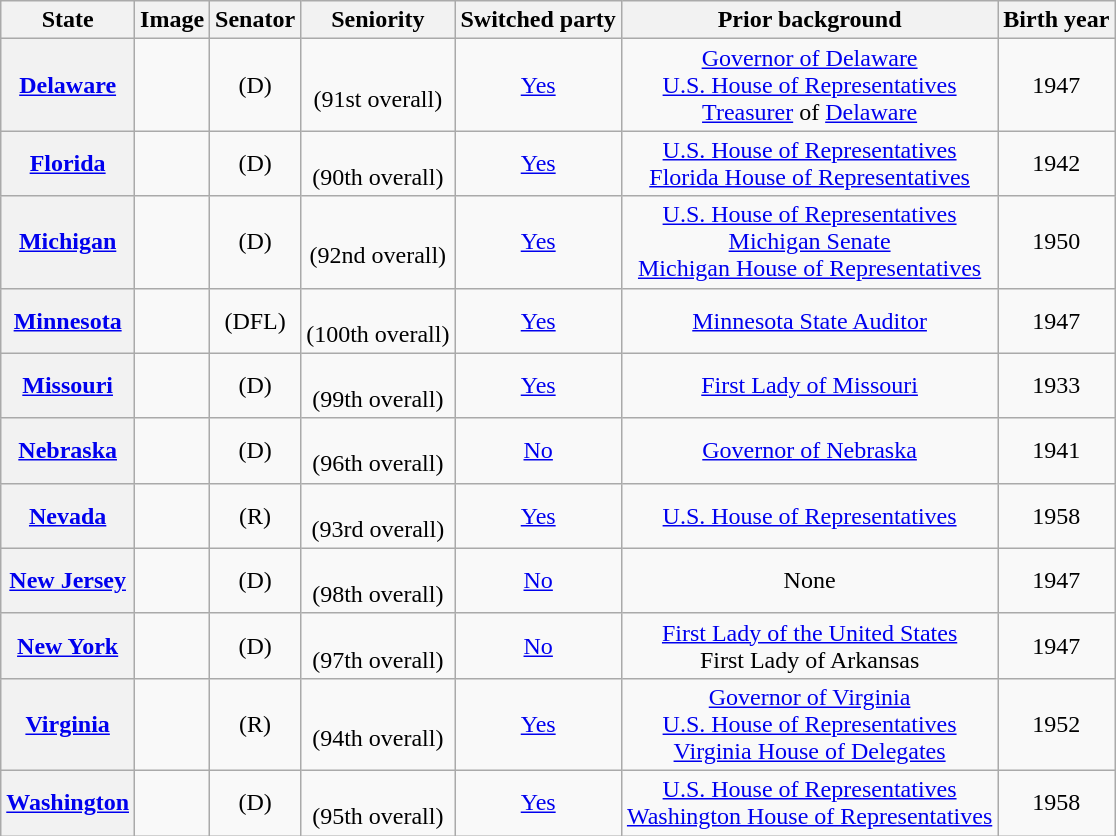<table class="sortable wikitable" style="text-align:center">
<tr>
<th>State</th>
<th>Image</th>
<th>Senator</th>
<th>Seniority</th>
<th>Switched party</th>
<th>Prior background</th>
<th>Birth year</th>
</tr>
<tr>
<th><a href='#'>Delaware</a></th>
<td></td>
<td> (D)</td>
<td><br>(91st overall)</td>
<td><a href='#'>Yes</a><br></td>
<td><a href='#'>Governor of Delaware</a><br><a href='#'>U.S. House of Representatives</a><br><a href='#'>Treasurer</a> of <a href='#'>Delaware</a></td>
<td>1947</td>
</tr>
<tr>
<th><a href='#'>Florida</a></th>
<td></td>
<td> (D)</td>
<td><br>(90th overall)</td>
<td><a href='#'>Yes</a><br></td>
<td><a href='#'>U.S. House of Representatives</a><br><a href='#'>Florida House of Representatives</a></td>
<td>1942</td>
</tr>
<tr>
<th><a href='#'>Michigan</a></th>
<td></td>
<td> (D)</td>
<td><br>(92nd overall)</td>
<td><a href='#'>Yes</a><br></td>
<td><a href='#'>U.S. House of Representatives</a><br><a href='#'>Michigan Senate</a><br><a href='#'>Michigan House of Representatives</a></td>
<td>1950</td>
</tr>
<tr>
<th><a href='#'>Minnesota</a></th>
<td></td>
<td> (DFL)</td>
<td><br>(100th overall)</td>
<td><a href='#'>Yes</a><br></td>
<td><a href='#'>Minnesota State Auditor</a></td>
<td>1947</td>
</tr>
<tr>
<th><a href='#'>Missouri</a></th>
<td></td>
<td> (D)</td>
<td><br>(99th overall)</td>
<td><a href='#'>Yes</a><br></td>
<td><a href='#'>First Lady of Missouri</a></td>
<td>1933</td>
</tr>
<tr>
<th><a href='#'>Nebraska</a></th>
<td></td>
<td> (D)</td>
<td><br>(96th overall)</td>
<td><a href='#'>No</a><br></td>
<td><a href='#'>Governor of Nebraska</a></td>
<td>1941</td>
</tr>
<tr>
<th><a href='#'>Nevada</a></th>
<td></td>
<td> (R)</td>
<td><br>(93rd overall)</td>
<td><a href='#'>Yes</a><br></td>
<td><a href='#'>U.S. House of Representatives</a></td>
<td>1958</td>
</tr>
<tr>
<th><a href='#'>New Jersey</a></th>
<td></td>
<td> (D)</td>
<td><br>(98th overall)</td>
<td><a href='#'>No</a><br></td>
<td>None</td>
<td>1947</td>
</tr>
<tr>
<th><a href='#'>New York</a></th>
<td></td>
<td> (D)</td>
<td><br>(97th overall)</td>
<td><a href='#'>No</a><br></td>
<td><a href='#'>First Lady of the United States</a><br>First Lady of Arkansas</td>
<td>1947</td>
</tr>
<tr>
<th><a href='#'>Virginia</a></th>
<td></td>
<td> (R)</td>
<td><br>(94th overall)</td>
<td><a href='#'>Yes</a><br></td>
<td><a href='#'>Governor of Virginia</a><br><a href='#'>U.S. House of Representatives</a><br><a href='#'>Virginia House of Delegates</a></td>
<td>1952</td>
</tr>
<tr>
<th><a href='#'>Washington</a></th>
<td></td>
<td> (D)</td>
<td><br>(95th overall)</td>
<td><a href='#'>Yes</a><br></td>
<td><a href='#'>U.S. House of Representatives</a><br><a href='#'>Washington House of Representatives</a></td>
<td>1958</td>
</tr>
</table>
